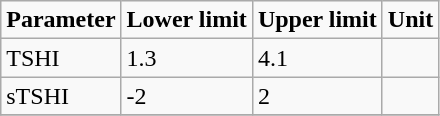<table class="wikitable">
<tr>
<td><strong>Parameter</strong></td>
<td><strong>Lower limit</strong></td>
<td><strong>Upper limit</strong></td>
<td><strong>Unit</strong></td>
</tr>
<tr>
<td>TSHI</td>
<td>1.3</td>
<td>4.1</td>
<td></td>
</tr>
<tr>
<td>sTSHI</td>
<td>-2</td>
<td>2</td>
<td></td>
</tr>
<tr>
</tr>
</table>
